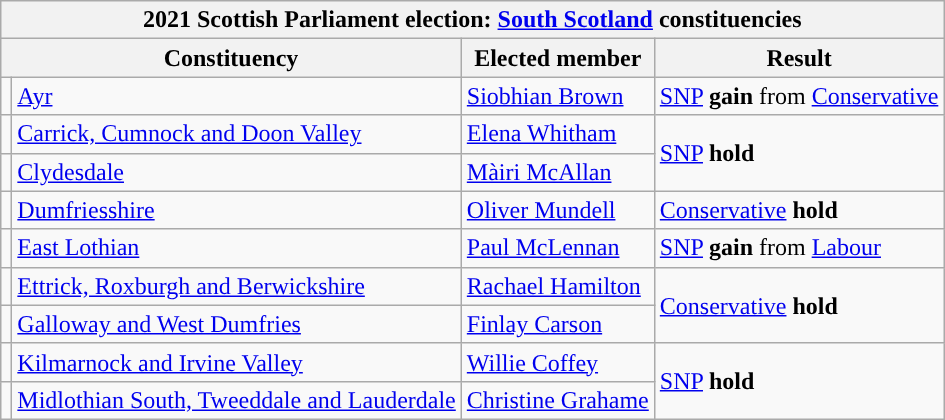<table class="wikitable">
<tr>
<th colspan="4">2021 Scottish Parliament election: <a href='#'>South Scotland</a> constituencies</th>
</tr>
<tr>
<th colspan="2">Constituency</th>
<th>Elected member</th>
<th>Result</th>
</tr>
<tr>
<td style="color:inherit;background-color: "></td>
<td><a href='#'>Ayr</a></td>
<td><a href='#'>Siobhian Brown</a></td>
<td><a href='#'>SNP</a> <strong>gain</strong> from <a href='#'>Conservative</a></td>
</tr>
<tr>
<td style="color:inherit;background-color: "></td>
<td><a href='#'>Carrick, Cumnock and Doon Valley</a></td>
<td><a href='#'>Elena Whitham</a></td>
<td rowspan="2"><a href='#'>SNP</a> <strong>hold</strong></td>
</tr>
<tr>
<td style="color:inherit;background-color: "></td>
<td><a href='#'>Clydesdale</a></td>
<td><a href='#'>Màiri McAllan</a></td>
</tr>
<tr>
<td style="color:inherit;background-color: "></td>
<td><a href='#'>Dumfriesshire</a></td>
<td><a href='#'>Oliver Mundell</a></td>
<td><a href='#'>Conservative</a> <strong>hold</strong></td>
</tr>
<tr>
<td style="color:inherit;background-color: "></td>
<td><a href='#'>East Lothian</a></td>
<td><a href='#'>Paul McLennan</a></td>
<td><a href='#'>SNP</a> <strong>gain</strong> from <a href='#'>Labour</a></td>
</tr>
<tr>
<td style="color:inherit;background-color: "></td>
<td><a href='#'>Ettrick, Roxburgh and Berwickshire</a></td>
<td><a href='#'>Rachael Hamilton</a></td>
<td rowspan="2"><a href='#'>Conservative</a>  <strong>hold</strong></td>
</tr>
<tr>
<td style="color:inherit;background-color: "></td>
<td><a href='#'>Galloway and West Dumfries</a></td>
<td><a href='#'>Finlay Carson</a></td>
</tr>
<tr>
<td style="color:inherit;background-color: "></td>
<td><a href='#'>Kilmarnock and Irvine Valley</a></td>
<td><a href='#'>Willie Coffey</a></td>
<td rowspan="2"><a href='#'>SNP</a> <strong>hold</strong></td>
</tr>
<tr>
<td style="color:inherit;background-color: "></td>
<td><a href='#'>Midlothian South, Tweeddale and Lauderdale</a></td>
<td><a href='#'>Christine Grahame</a></td>
</tr>
</table>
